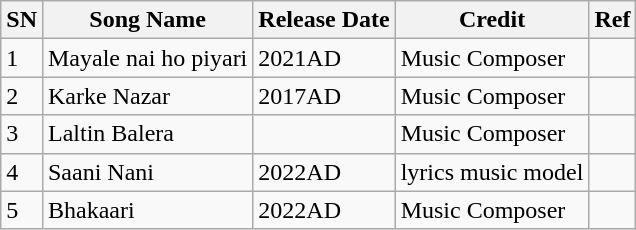<table class="wikitable sortable">
<tr>
<th>SN</th>
<th>Song Name</th>
<th>Release Date</th>
<th>Credit</th>
<th>Ref</th>
</tr>
<tr>
<td>1</td>
<td>Mayale nai ho piyari</td>
<td>2021AD</td>
<td>Music Composer</td>
<td></td>
</tr>
<tr>
<td>2</td>
<td>Karke Nazar</td>
<td>2017AD</td>
<td>Music Composer</td>
<td></td>
</tr>
<tr>
<td>3</td>
<td>Laltin Balera</td>
<td></td>
<td>Music Composer</td>
<td></td>
</tr>
<tr>
<td>4</td>
<td>Saani Nani</td>
<td>2022AD</td>
<td>lyrics music model</td>
<td></td>
</tr>
<tr>
<td>5</td>
<td>Bhakaari</td>
<td>2022AD</td>
<td>Music Composer</td>
<td></td>
</tr>
</table>
